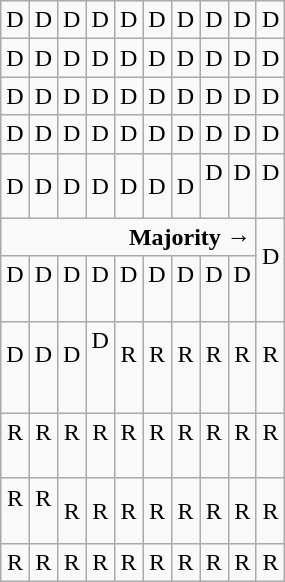<table class="wikitable" style="text-align:center;">
<tr>
<td>D</td>
<td>D</td>
<td>D</td>
<td>D</td>
<td>D</td>
<td>D</td>
<td>D</td>
<td>D</td>
<td>D</td>
<td>D</td>
</tr>
<tr>
<td width=10% >D</td>
<td width=10% >D</td>
<td width=10% >D</td>
<td width=10% >D</td>
<td width=10% >D</td>
<td width=10% >D</td>
<td width=10% >D</td>
<td width=10% >D</td>
<td width=10% >D</td>
<td width=10% >D</td>
</tr>
<tr>
<td>D</td>
<td>D</td>
<td>D</td>
<td>D</td>
<td>D</td>
<td>D</td>
<td>D</td>
<td>D</td>
<td>D</td>
<td>D</td>
</tr>
<tr>
<td>D</td>
<td>D</td>
<td>D</td>
<td>D</td>
<td>D</td>
<td>D</td>
<td>D</td>
<td>D</td>
<td>D</td>
<td>D</td>
</tr>
<tr>
<td>D</td>
<td>D</td>
<td>D</td>
<td>D</td>
<td>D</td>
<td>D</td>
<td>D</td>
<td>D<br><br></td>
<td>D<br><br></td>
<td>D<br><br></td>
</tr>
<tr>
<td colspan=9 style="text-align:right"><strong>Majority →</strong></td>
<td rowspan=2 >D<br><br></td>
</tr>
<tr>
<td>D<br><br></td>
<td>D<br><br></td>
<td>D<br><br></td>
<td>D<br><br></td>
<td>D<br><br></td>
<td>D<br><br></td>
<td>D<br><br></td>
<td>D<br><br></td>
<td>D<br><br></td>
</tr>
<tr>
<td>D<br><br></td>
<td>D<br><br></td>
<td>D<br><br></td>
<td>D<br><br><br></td>
<td>R<br><br></td>
<td>R<br><br></td>
<td>R<br><br></td>
<td>R<br><br></td>
<td>R<br><br></td>
<td>R<br><br></td>
</tr>
<tr>
<td>R<br><br></td>
<td>R<br><br></td>
<td>R<br><br></td>
<td>R<br><br></td>
<td>R<br><br></td>
<td>R<br><br></td>
<td>R<br><br></td>
<td>R<br><br></td>
<td>R<br><br></td>
<td>R<br><br></td>
</tr>
<tr>
<td>R<br><br></td>
<td>R<br><br></td>
<td>R</td>
<td>R</td>
<td>R</td>
<td>R</td>
<td>R</td>
<td>R</td>
<td>R</td>
<td>R</td>
</tr>
<tr>
<td>R</td>
<td>R</td>
<td>R</td>
<td>R</td>
<td>R</td>
<td>R</td>
<td>R</td>
<td>R</td>
<td>R</td>
<td>R</td>
</tr>
</table>
